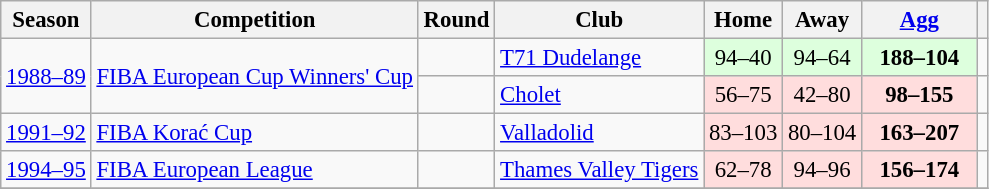<table class="wikitable mw-collapsible" style="font-size:95%;">
<tr>
<th>Season</th>
<th>Competition</th>
<th>Round</th>
<th>Club</th>
<th>Home</th>
<th>Away</th>
<th width="70"><a href='#'>Agg</a></th>
<th></th>
</tr>
<tr>
<td rowspan="2"><a href='#'>1988–89</a></td>
<td rowspan="2"><a href='#'>FIBA European Cup Winners' Cup</a></td>
<td></td>
<td> <a href='#'>T71 Dudelange</a></td>
<td style="text-align:center;" bgcolor=#dfd>94–40</td>
<td style="text-align:center;" bgcolor=#dfd>94–64</td>
<td style="text-align:center;" bgcolor=#dfd><strong>188–104</strong></td>
<td></td>
</tr>
<tr>
<td></td>
<td> <a href='#'>Cholet</a></td>
<td style="text-align:center;" bgcolor=#fdd>56–75</td>
<td style="text-align:center;" bgcolor=#fdd>42–80</td>
<td style="text-align:center;" bgcolor=#fdd><strong>98–155</strong></td>
<td></td>
</tr>
<tr>
<td rowspan="1"><a href='#'>1991–92</a></td>
<td rowspan="1"><a href='#'>FIBA Korać Cup</a></td>
<td></td>
<td> <a href='#'>Valladolid</a></td>
<td style="text-align:center;" bgcolor=#fdd>83–103</td>
<td style="text-align:center;" bgcolor=#fdd>80–104</td>
<td style="text-align:center;" bgcolor=#fdd><strong>163–207</strong></td>
<td></td>
</tr>
<tr>
<td rowspan="1"><a href='#'>1994–95</a></td>
<td rowspan="1"><a href='#'>FIBA European League</a></td>
<td></td>
<td> <a href='#'>Thames Valley Tigers</a></td>
<td style="text-align:center;" bgcolor=#fdd>62–78</td>
<td style="text-align:center;" bgcolor=#fdd>94–96</td>
<td style="text-align:center;" bgcolor=#fdd><strong>156–174</strong></td>
<td></td>
</tr>
<tr>
</tr>
</table>
